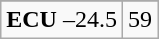<table class="wikitable">
<tr align="center">
</tr>
<tr align="center">
<td><strong>ECU</strong> –24.5</td>
<td>59</td>
</tr>
</table>
